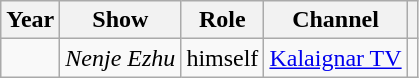<table class="wikitable sortable">
<tr>
<th>Year</th>
<th>Show</th>
<th>Role</th>
<th>Channel</th>
<th class="unsortable"></th>
</tr>
<tr>
<td></td>
<td><em>Nenje Ezhu</em></td>
<td>himself</td>
<td><a href='#'>Kalaignar TV</a></td>
<td></td>
</tr>
</table>
